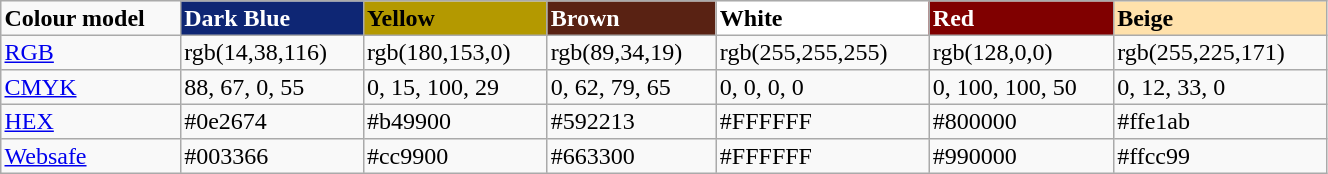<table width="70%" border="1" cellpadding="2" cellspacing="0" style="background: #f9f9f9; border: 1px solid #aaaaaa; border-collapse: collapse; white-space: nowrap; text-align: left">
<tr>
<th>Colour model</th>
<th style="background:#0e2674;color:white">Dark Blue</th>
<th style="background:#b49900">Yellow</th>
<th style="background:#592213;color:white">Brown</th>
<th style="background:#FFFFFF">White</th>
<th style="background:#800000;color:white">Red</th>
<th style="background:#ffe1ab">Beige</th>
</tr>
<tr>
<td><a href='#'>RGB</a></td>
<td>rgb(14,38,116)</td>
<td>rgb(180,153,0)</td>
<td>rgb(89,34,19)</td>
<td>rgb(255,255,255)</td>
<td>rgb(128,0,0)</td>
<td>rgb(255,225,171)</td>
</tr>
<tr>
<td><a href='#'>CMYK</a></td>
<td>88, 67, 0, 55</td>
<td>0, 15, 100, 29</td>
<td>0, 62, 79, 65</td>
<td>0, 0, 0, 0</td>
<td>0, 100, 100, 50</td>
<td>0, 12, 33, 0</td>
</tr>
<tr>
<td><a href='#'>HEX</a></td>
<td>#0e2674</td>
<td>#b49900</td>
<td>#592213</td>
<td>#FFFFFF</td>
<td>#800000</td>
<td>#ffe1ab</td>
</tr>
<tr>
<td><a href='#'>Websafe</a></td>
<td>#003366</td>
<td>#cc9900</td>
<td>#663300</td>
<td>#FFFFFF</td>
<td>#990000</td>
<td>#ffcc99</td>
</tr>
</table>
